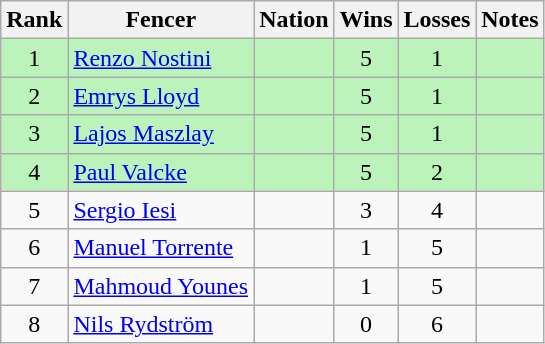<table class="wikitable sortable" style="text-align: center;">
<tr>
<th>Rank</th>
<th>Fencer</th>
<th>Nation</th>
<th>Wins</th>
<th>Losses</th>
<th>Notes</th>
</tr>
<tr style="background:#bbf3bb;">
<td>1</td>
<td align=left><a href='#'>Renzo Nostini</a></td>
<td align=left></td>
<td>5</td>
<td>1</td>
<td></td>
</tr>
<tr style="background:#bbf3bb;">
<td>2</td>
<td align=left><a href='#'>Emrys Lloyd</a></td>
<td align=left></td>
<td>5</td>
<td>1</td>
<td></td>
</tr>
<tr style="background:#bbf3bb;">
<td>3</td>
<td align=left><a href='#'>Lajos Maszlay</a></td>
<td align=left></td>
<td>5</td>
<td>1</td>
<td></td>
</tr>
<tr style="background:#bbf3bb;">
<td>4</td>
<td align=left><a href='#'>Paul Valcke</a></td>
<td align=left></td>
<td>5</td>
<td>2</td>
<td></td>
</tr>
<tr>
<td>5</td>
<td align=left><a href='#'>Sergio Iesi</a></td>
<td align=left></td>
<td>3</td>
<td>4</td>
<td></td>
</tr>
<tr>
<td>6</td>
<td align=left><a href='#'>Manuel Torrente</a></td>
<td align=left></td>
<td>1</td>
<td>5</td>
<td></td>
</tr>
<tr>
<td>7</td>
<td align=left><a href='#'>Mahmoud Younes</a></td>
<td align=left></td>
<td>1</td>
<td>5</td>
<td></td>
</tr>
<tr>
<td>8</td>
<td align=left><a href='#'>Nils Rydström</a></td>
<td align=left></td>
<td>0</td>
<td>6</td>
<td></td>
</tr>
</table>
